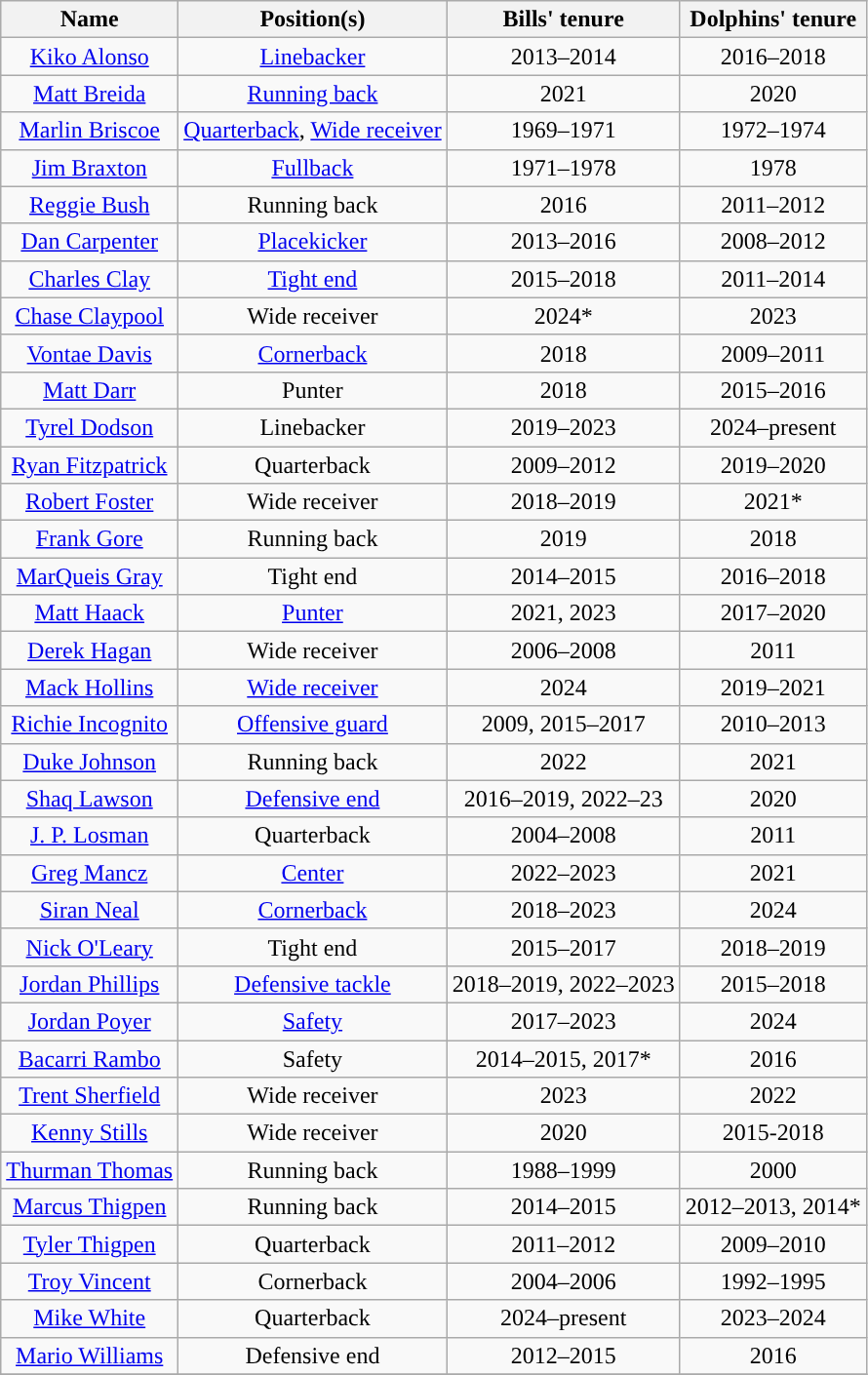<table class="wikitable" style="text-align: center;">
<tr>
<th>Name</th>
<th>Position(s)</th>
<th>Bills' tenure</th>
<th>Dolphins' tenure</th>
</tr>
<tr>
<td><a href='#'>Kiko Alonso</a></td>
<td><a href='#'>Linebacker</a></td>
<td>2013–2014</td>
<td>2016–2018</td>
</tr>
<tr>
<td><a href='#'>Matt Breida</a></td>
<td><a href='#'>Running back</a></td>
<td>2021</td>
<td>2020</td>
</tr>
<tr>
<td><a href='#'>Marlin Briscoe</a></td>
<td><a href='#'>Quarterback</a>, <a href='#'>Wide receiver</a></td>
<td>1969–1971</td>
<td>1972–1974</td>
</tr>
<tr>
<td><a href='#'>Jim Braxton</a></td>
<td><a href='#'>Fullback</a></td>
<td>1971–1978</td>
<td>1978</td>
</tr>
<tr>
<td><a href='#'>Reggie Bush</a></td>
<td>Running back</td>
<td>2016</td>
<td>2011–2012</td>
</tr>
<tr>
<td><a href='#'>Dan Carpenter</a></td>
<td><a href='#'>Placekicker</a></td>
<td>2013–2016</td>
<td>2008–2012</td>
</tr>
<tr>
<td><a href='#'>Charles Clay</a></td>
<td><a href='#'>Tight end</a></td>
<td>2015–2018</td>
<td>2011–2014</td>
</tr>
<tr>
<td><a href='#'>Chase Claypool</a></td>
<td>Wide receiver</td>
<td>2024*</td>
<td>2023</td>
</tr>
<tr>
<td><a href='#'>Vontae Davis</a></td>
<td><a href='#'>Cornerback</a></td>
<td>2018</td>
<td>2009–2011</td>
</tr>
<tr>
<td><a href='#'>Matt Darr</a></td>
<td>Punter</td>
<td>2018</td>
<td>2015–2016</td>
</tr>
<tr>
<td><a href='#'>Tyrel Dodson</a></td>
<td>Linebacker</td>
<td>2019–2023</td>
<td>2024–present</td>
</tr>
<tr>
<td><a href='#'>Ryan Fitzpatrick</a></td>
<td>Quarterback</td>
<td>2009–2012</td>
<td>2019–2020</td>
</tr>
<tr>
<td><a href='#'>Robert Foster</a></td>
<td>Wide receiver</td>
<td>2018–2019</td>
<td>2021*</td>
</tr>
<tr>
<td><a href='#'>Frank Gore</a></td>
<td>Running back</td>
<td>2019</td>
<td>2018</td>
</tr>
<tr>
<td><a href='#'>MarQueis Gray</a></td>
<td>Tight end</td>
<td>2014–2015</td>
<td>2016–2018</td>
</tr>
<tr>
<td><a href='#'>Matt Haack</a></td>
<td><a href='#'>Punter</a></td>
<td>2021, 2023</td>
<td>2017–2020</td>
</tr>
<tr>
<td><a href='#'>Derek Hagan</a></td>
<td>Wide receiver</td>
<td>2006–2008</td>
<td>2011</td>
</tr>
<tr>
<td><a href='#'>Mack Hollins</a></td>
<td><a href='#'>Wide receiver</a></td>
<td>2024</td>
<td>2019–2021</td>
</tr>
<tr>
<td><a href='#'>Richie Incognito</a></td>
<td><a href='#'>Offensive guard</a></td>
<td>2009, 2015–2017</td>
<td>2010–2013</td>
</tr>
<tr>
<td><a href='#'>Duke Johnson</a></td>
<td>Running back</td>
<td>2022</td>
<td>2021</td>
</tr>
<tr>
<td><a href='#'>Shaq Lawson</a></td>
<td><a href='#'>Defensive end</a></td>
<td>2016–2019, 2022–23</td>
<td>2020</td>
</tr>
<tr>
<td><a href='#'>J. P. Losman</a></td>
<td>Quarterback</td>
<td>2004–2008</td>
<td>2011</td>
</tr>
<tr>
<td><a href='#'>Greg Mancz</a></td>
<td><a href='#'>Center</a></td>
<td>2022–2023</td>
<td>2021</td>
</tr>
<tr>
<td><a href='#'>Siran Neal</a></td>
<td><a href='#'>Cornerback</a></td>
<td>2018–2023</td>
<td>2024</td>
</tr>
<tr>
<td><a href='#'>Nick O'Leary</a></td>
<td>Tight end</td>
<td>2015–2017</td>
<td>2018–2019</td>
</tr>
<tr>
<td><a href='#'>Jordan Phillips</a></td>
<td><a href='#'>Defensive tackle</a></td>
<td>2018–2019, 2022–2023</td>
<td>2015–2018</td>
</tr>
<tr>
<td><a href='#'>Jordan Poyer</a></td>
<td><a href='#'>Safety</a></td>
<td>2017–2023</td>
<td>2024</td>
</tr>
<tr>
<td><a href='#'>Bacarri Rambo</a></td>
<td>Safety</td>
<td>2014–2015, 2017*</td>
<td>2016</td>
</tr>
<tr>
<td><a href='#'>Trent Sherfield</a></td>
<td>Wide receiver</td>
<td>2023</td>
<td>2022</td>
</tr>
<tr>
<td><a href='#'>Kenny Stills</a></td>
<td>Wide receiver</td>
<td>2020</td>
<td>2015-2018</td>
</tr>
<tr>
<td><a href='#'>Thurman Thomas</a></td>
<td>Running back</td>
<td>1988–1999</td>
<td>2000</td>
</tr>
<tr>
<td><a href='#'>Marcus Thigpen</a></td>
<td>Running back</td>
<td>2014–2015</td>
<td>2012–2013, 2014*</td>
</tr>
<tr>
<td><a href='#'>Tyler Thigpen</a></td>
<td>Quarterback</td>
<td>2011–2012</td>
<td>2009–2010</td>
</tr>
<tr>
<td><a href='#'>Troy Vincent</a></td>
<td>Cornerback</td>
<td>2004–2006</td>
<td>1992–1995</td>
</tr>
<tr>
<td><a href='#'>Mike White</a></td>
<td>Quarterback</td>
<td>2024–present</td>
<td>2023–2024</td>
</tr>
<tr>
<td><a href='#'>Mario Williams</a></td>
<td>Defensive end</td>
<td>2012–2015</td>
<td>2016</td>
</tr>
<tr>
</tr>
</table>
